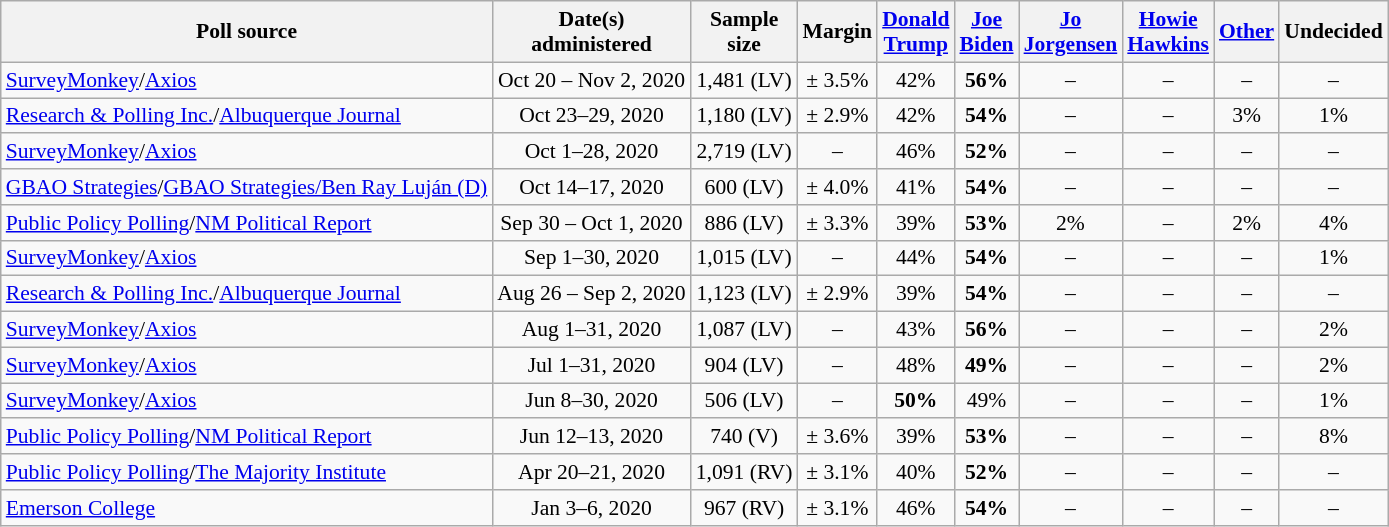<table class="wikitable sortable" style="text-align:center;font-size:90%;line-height:17px">
<tr>
<th>Poll source</th>
<th>Date(s)<br>administered</th>
<th>Sample<br>size</th>
<th>Margin<br></th>
<th class="unsortable"><a href='#'>Donald<br>Trump</a><br></th>
<th class="unsortable"><a href='#'>Joe<br>Biden</a><br></th>
<th class="unsortable"><a href='#'>Jo<br>Jorgensen</a><br></th>
<th class="unsortable"><a href='#'>Howie<br>Hawkins</a><br></th>
<th class="unsortable"><a href='#'>Other</a></th>
<th class="unsortable">Undecided</th>
</tr>
<tr>
<td style="text-align:left;"><a href='#'>SurveyMonkey</a>/<a href='#'>Axios</a></td>
<td>Oct 20 – Nov 2, 2020</td>
<td>1,481 (LV)</td>
<td>± 3.5%</td>
<td>42%</td>
<td><strong>56%</strong></td>
<td>–</td>
<td>–</td>
<td>–</td>
<td>–</td>
</tr>
<tr>
<td style="text-align:left;"><a href='#'>Research & Polling Inc.</a>/<a href='#'>Albuquerque Journal</a></td>
<td>Oct 23–29, 2020</td>
<td>1,180 (LV)</td>
<td>± 2.9%</td>
<td>42%</td>
<td><strong>54%</strong></td>
<td>–</td>
<td>–</td>
<td>3%</td>
<td>1%</td>
</tr>
<tr>
<td style="text-align:left;"><a href='#'>SurveyMonkey</a>/<a href='#'>Axios</a></td>
<td>Oct 1–28, 2020</td>
<td>2,719 (LV)</td>
<td>–</td>
<td>46%</td>
<td><strong>52%</strong></td>
<td>–</td>
<td>–</td>
<td>–</td>
<td>–</td>
</tr>
<tr>
<td style="text-align:left;"><a href='#'>GBAO Strategies</a>/<a href='#'>GBAO Strategies/Ben Ray Luján (D)</a></td>
<td>Oct 14–17, 2020</td>
<td>600 (LV)</td>
<td>± 4.0%</td>
<td>41%</td>
<td><strong>54%</strong></td>
<td>–</td>
<td>–</td>
<td>–</td>
<td>–</td>
</tr>
<tr>
<td style="text-align:left;"><a href='#'>Public Policy Polling</a>/<a href='#'>NM Political Report</a></td>
<td>Sep 30 – Oct 1, 2020</td>
<td>886 (LV)</td>
<td>± 3.3%</td>
<td>39%</td>
<td><strong>53%</strong></td>
<td>2%</td>
<td>–</td>
<td>2%</td>
<td>4%</td>
</tr>
<tr>
<td style="text-align:left;"><a href='#'>SurveyMonkey</a>/<a href='#'>Axios</a></td>
<td>Sep 1–30, 2020</td>
<td>1,015 (LV)</td>
<td>–</td>
<td>44%</td>
<td><strong>54%</strong></td>
<td>–</td>
<td>–</td>
<td>–</td>
<td>1%</td>
</tr>
<tr>
<td style="text-align:left;"><a href='#'>Research & Polling Inc.</a>/<a href='#'>Albuquerque Journal</a></td>
<td>Aug 26 – Sep 2, 2020</td>
<td>1,123 (LV)</td>
<td>± 2.9%</td>
<td>39%</td>
<td><strong>54%</strong></td>
<td>–</td>
<td>–</td>
<td>–</td>
<td>–</td>
</tr>
<tr>
<td style="text-align:left;"><a href='#'>SurveyMonkey</a>/<a href='#'>Axios</a></td>
<td>Aug 1–31, 2020</td>
<td>1,087 (LV)</td>
<td>–</td>
<td>43%</td>
<td><strong>56%</strong></td>
<td>–</td>
<td>–</td>
<td>–</td>
<td>2%</td>
</tr>
<tr>
<td style="text-align:left;"><a href='#'>SurveyMonkey</a>/<a href='#'>Axios</a></td>
<td>Jul 1–31, 2020</td>
<td>904 (LV)</td>
<td>–</td>
<td>48%</td>
<td><strong>49%</strong></td>
<td>–</td>
<td>–</td>
<td>–</td>
<td>2%</td>
</tr>
<tr>
<td style="text-align:left;"><a href='#'>SurveyMonkey</a>/<a href='#'>Axios</a></td>
<td>Jun 8–30, 2020</td>
<td>506 (LV)</td>
<td>–</td>
<td><strong>50%</strong></td>
<td>49%</td>
<td>–</td>
<td>–</td>
<td>–</td>
<td>1%</td>
</tr>
<tr>
<td style="text-align:left;"><a href='#'>Public Policy Polling</a>/<a href='#'>NM Political Report</a></td>
<td>Jun 12–13, 2020</td>
<td>740 (V)</td>
<td>± 3.6%</td>
<td>39%</td>
<td><strong>53%</strong></td>
<td>–</td>
<td>–</td>
<td>–</td>
<td>8%</td>
</tr>
<tr>
<td style="text-align:left;"><a href='#'>Public Policy Polling</a>/<a href='#'>The Majority Institute</a></td>
<td>Apr 20–21, 2020</td>
<td>1,091 (RV)</td>
<td>± 3.1%</td>
<td>40%</td>
<td><strong>52%</strong></td>
<td>–</td>
<td>–</td>
<td>–</td>
<td>–</td>
</tr>
<tr>
<td style="text-align:left;"><a href='#'>Emerson College</a></td>
<td>Jan 3–6, 2020</td>
<td>967 (RV)</td>
<td>± 3.1%</td>
<td>46%</td>
<td><strong>54%</strong></td>
<td>–</td>
<td>–</td>
<td>–</td>
<td>–</td>
</tr>
</table>
